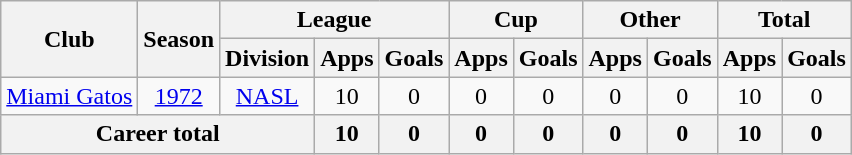<table class="wikitable" style="text-align:center">
<tr>
<th rowspan="2">Club</th>
<th rowspan="2">Season</th>
<th colspan="3">League</th>
<th colspan="2">Cup</th>
<th colspan="2">Other</th>
<th colspan="2">Total</th>
</tr>
<tr>
<th>Division</th>
<th>Apps</th>
<th>Goals</th>
<th>Apps</th>
<th>Goals</th>
<th>Apps</th>
<th>Goals</th>
<th>Apps</th>
<th>Goals</th>
</tr>
<tr>
<td><a href='#'>Miami Gatos</a></td>
<td><a href='#'>1972</a></td>
<td><a href='#'>NASL</a></td>
<td>10</td>
<td>0</td>
<td>0</td>
<td>0</td>
<td>0</td>
<td>0</td>
<td>10</td>
<td>0</td>
</tr>
<tr>
<th colspan="3">Career total</th>
<th>10</th>
<th>0</th>
<th>0</th>
<th>0</th>
<th>0</th>
<th>0</th>
<th>10</th>
<th>0</th>
</tr>
</table>
